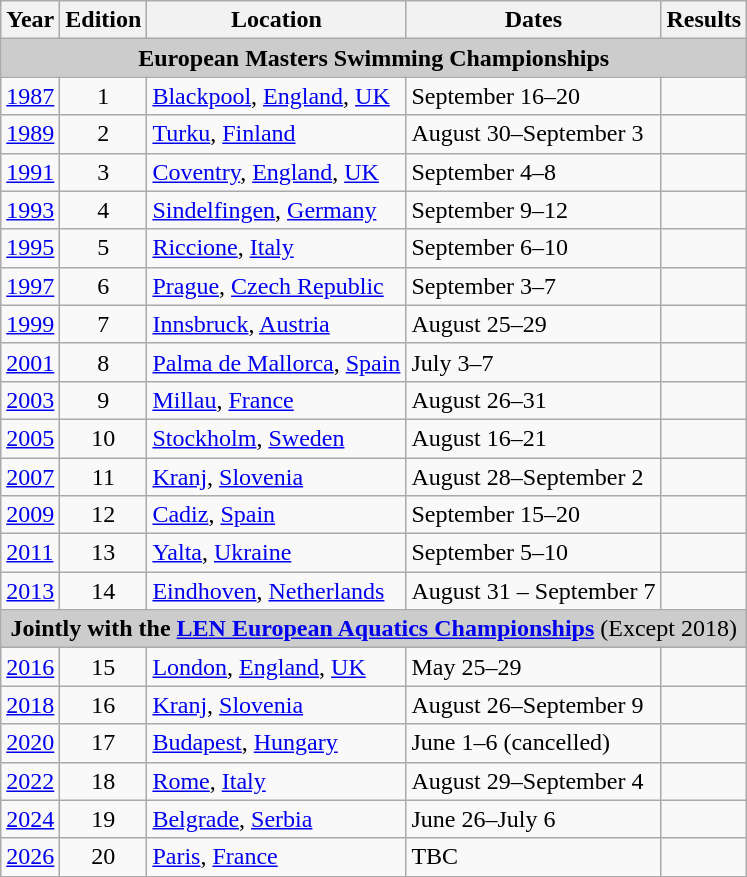<table class="wikitable">
<tr>
<th>Year</th>
<th>Edition</th>
<th>Location</th>
<th>Dates</th>
<th>Results</th>
</tr>
<tr>
<td colspan="5" bgcolor="#cccccc"align=center><strong>European Masters Swimming Championships</strong></td>
</tr>
<tr>
<td><a href='#'>1987</a></td>
<td align=center>1</td>
<td> <a href='#'>Blackpool</a>, <a href='#'>England</a>, <a href='#'>UK</a></td>
<td>September 16–20</td>
<td></td>
</tr>
<tr>
<td><a href='#'>1989</a></td>
<td align=center>2</td>
<td> <a href='#'>Turku</a>,  <a href='#'>Finland</a></td>
<td>August 30–September 3</td>
<td></td>
</tr>
<tr>
<td><a href='#'>1991</a></td>
<td align=center>3</td>
<td> <a href='#'>Coventry</a>, <a href='#'>England</a>, <a href='#'>UK</a></td>
<td>September 4–8</td>
<td></td>
</tr>
<tr>
<td><a href='#'>1993</a></td>
<td align=center>4</td>
<td> <a href='#'>Sindelfingen</a>, <a href='#'>Germany</a></td>
<td>September 9–12</td>
<td></td>
</tr>
<tr>
<td><a href='#'>1995</a></td>
<td align=center>5</td>
<td> <a href='#'>Riccione</a>, <a href='#'>Italy</a></td>
<td>September 6–10</td>
<td></td>
</tr>
<tr>
<td><a href='#'>1997</a></td>
<td align=center>6</td>
<td> <a href='#'>Prague</a>, <a href='#'>Czech Republic</a></td>
<td>September 3–7</td>
<td></td>
</tr>
<tr>
<td><a href='#'>1999</a></td>
<td align=center>7</td>
<td> <a href='#'>Innsbruck</a>, <a href='#'>Austria</a></td>
<td>August 25–29</td>
<td></td>
</tr>
<tr>
<td><a href='#'>2001</a></td>
<td align=center>8</td>
<td> <a href='#'>Palma de Mallorca</a>, <a href='#'>Spain</a></td>
<td>July 3–7</td>
<td></td>
</tr>
<tr>
<td><a href='#'>2003</a></td>
<td align=center>9</td>
<td> <a href='#'>Millau</a>, <a href='#'>France</a></td>
<td>August 26–31</td>
<td></td>
</tr>
<tr>
<td><a href='#'>2005</a></td>
<td align=center>10</td>
<td> <a href='#'>Stockholm</a>, <a href='#'>Sweden</a></td>
<td>August 16–21</td>
<td></td>
</tr>
<tr>
<td><a href='#'>2007</a></td>
<td align=center>11</td>
<td> <a href='#'>Kranj</a>, <a href='#'>Slovenia</a></td>
<td>August 28–September 2</td>
<td></td>
</tr>
<tr>
<td><a href='#'>2009</a></td>
<td align=center>12</td>
<td> <a href='#'>Cadiz</a>, <a href='#'>Spain</a></td>
<td>September 15–20</td>
<td></td>
</tr>
<tr>
<td><a href='#'>2011</a></td>
<td align=center>13</td>
<td> <a href='#'>Yalta</a>, <a href='#'>Ukraine</a></td>
<td>September 5–10</td>
<td></td>
</tr>
<tr>
<td><a href='#'>2013</a></td>
<td align=center>14</td>
<td> <a href='#'>Eindhoven</a>, <a href='#'>Netherlands</a></td>
<td>August 31 – September 7</td>
<td></td>
</tr>
<tr>
<td colspan="5" bgcolor="#cccccc"align=center><strong>Jointly with the <a href='#'>LEN European Aquatics Championships</a></strong> (Except 2018)</td>
</tr>
<tr>
<td><a href='#'>2016</a></td>
<td align=center>15</td>
<td> <a href='#'>London</a>, <a href='#'>England</a>, <a href='#'>UK</a></td>
<td>May 25–29</td>
<td></td>
</tr>
<tr>
<td><a href='#'>2018</a></td>
<td align=center>16</td>
<td> <a href='#'>Kranj</a>, <a href='#'>Slovenia</a></td>
<td>August 26–September 9</td>
<td></td>
</tr>
<tr>
<td><a href='#'>2020</a></td>
<td align=center>17</td>
<td> <a href='#'>Budapest</a>, <a href='#'>Hungary</a></td>
<td>June 1–6 (cancelled)</td>
<td></td>
</tr>
<tr>
<td><a href='#'>2022</a></td>
<td align=center>18</td>
<td> <a href='#'>Rome</a>, <a href='#'>Italy</a></td>
<td>August 29–September 4</td>
<td></td>
</tr>
<tr>
<td><a href='#'>2024</a></td>
<td align=center>19</td>
<td> <a href='#'>Belgrade</a>, <a href='#'>Serbia</a></td>
<td>June 26–July 6</td>
<td></td>
</tr>
<tr>
<td><a href='#'>2026</a></td>
<td align=center>20</td>
<td> <a href='#'>Paris</a>, <a href='#'>France</a></td>
<td>TBC</td>
<td></td>
</tr>
<tr>
</tr>
</table>
